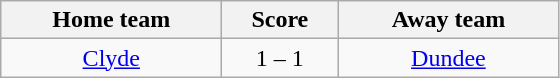<table class="wikitable" style="text-align: center">
<tr>
<th width=140>Home team</th>
<th width=70>Score</th>
<th width=140>Away team</th>
</tr>
<tr>
<td><a href='#'>Clyde</a></td>
<td>1 – 1</td>
<td><a href='#'>Dundee</a></td>
</tr>
</table>
